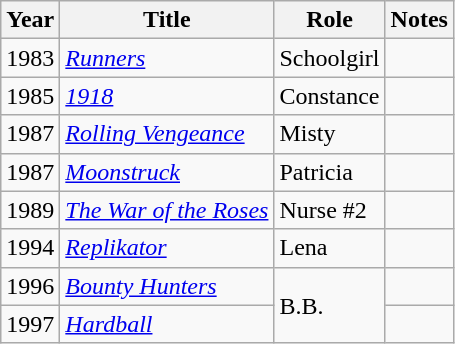<table class="wikitable sortable">
<tr>
<th>Year</th>
<th>Title</th>
<th>Role</th>
<th class="unsortable">Notes</th>
</tr>
<tr>
<td>1983</td>
<td><a href='#'><em>Runners</em></a></td>
<td>Schoolgirl</td>
<td></td>
</tr>
<tr>
<td>1985</td>
<td><a href='#'><em>1918</em></a></td>
<td>Constance</td>
<td></td>
</tr>
<tr>
<td>1987</td>
<td><em><a href='#'>Rolling Vengeance</a></em></td>
<td>Misty</td>
<td></td>
</tr>
<tr>
<td>1987</td>
<td><em><a href='#'>Moonstruck</a></em></td>
<td>Patricia</td>
<td></td>
</tr>
<tr>
<td>1989</td>
<td data-sort-value="War of the Roses, The"><a href='#'><em>The War of the Roses</em></a></td>
<td>Nurse #2</td>
<td></td>
</tr>
<tr>
<td>1994</td>
<td><em><a href='#'>Replikator</a></em></td>
<td>Lena</td>
<td></td>
</tr>
<tr>
<td>1996</td>
<td><a href='#'><em>Bounty Hunters</em></a></td>
<td rowspan="2">B.B.</td>
<td></td>
</tr>
<tr>
<td>1997</td>
<td><a href='#'><em>Hardball</em></a></td>
<td></td>
</tr>
</table>
